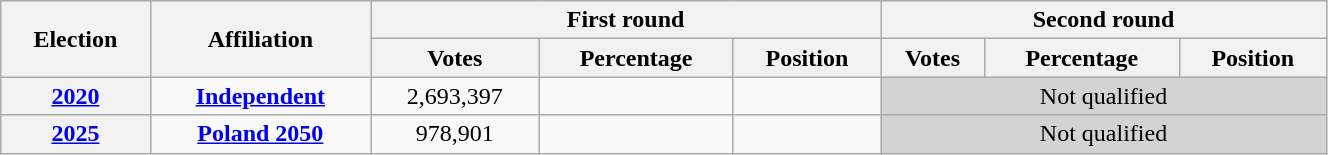<table class=wikitable width=70%>
<tr>
<th rowspan=2>Election</th>
<th rowspan=2>Affiliation</th>
<th colspan=3>First round</th>
<th colspan=3>Second round</th>
</tr>
<tr>
<th>Votes</th>
<th>Percentage</th>
<th>Position</th>
<th>Votes</th>
<th>Percentage</th>
<th>Position</th>
</tr>
<tr align=center>
<th><a href='#'>2020</a></th>
<td><strong><a href='#'>Independent</a></strong></td>
<td>2,693,397</td>
<td></td>
<td></td>
<td bgcolor=lightgrey colspan=3>Not qualified</td>
</tr>
<tr align=center>
<th><a href='#'>2025</a></th>
<td><strong><a href='#'>Poland 2050</a></strong></td>
<td>978,901</td>
<td></td>
<td></td>
<td bgcolor=lightgrey colspan=3>Not qualified</td>
</tr>
</table>
